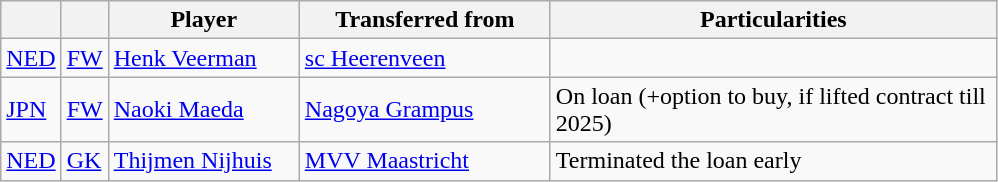<table class="wikitable plainrowheaders sortable">
<tr>
<th></th>
<th></th>
<th style="width: 120px;">Player</th>
<th style="width: 160px;">Transferred from</th>
<th style="width: 290px;">Particularities</th>
</tr>
<tr>
<td><strong></strong> <a href='#'>NED</a></td>
<td><a href='#'>FW</a></td>
<td><a href='#'>Henk Veerman</a></td>
<td><strong></strong> <a href='#'>sc Heerenveen</a></td>
<td></td>
</tr>
<tr>
<td><strong></strong> <a href='#'>JPN</a></td>
<td><a href='#'>FW</a></td>
<td><a href='#'>Naoki Maeda</a></td>
<td><strong></strong> <a href='#'>Nagoya Grampus</a></td>
<td>On loan (+option to buy, if lifted contract till 2025)</td>
</tr>
<tr>
<td><strong></strong> <a href='#'>NED</a></td>
<td><a href='#'>GK</a></td>
<td><a href='#'>Thijmen Nijhuis</a></td>
<td><strong></strong> <a href='#'>MVV Maastricht</a></td>
<td>Terminated the loan early</td>
</tr>
</table>
